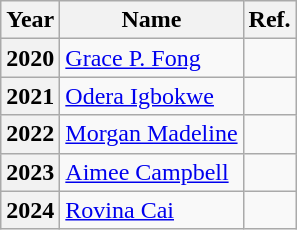<table class="sortable wikitable">
<tr>
<th>Year</th>
<th>Name</th>
<th>Ref.</th>
</tr>
<tr>
<th>2020</th>
<td><a href='#'>Grace P. Fong</a></td>
<td></td>
</tr>
<tr>
<th>2021</th>
<td><a href='#'>Odera Igbokwe</a></td>
<td></td>
</tr>
<tr>
<th>2022</th>
<td><a href='#'>Morgan Madeline</a></td>
<td></td>
</tr>
<tr>
<th>2023</th>
<td><a href='#'>Aimee Campbell</a></td>
<td></td>
</tr>
<tr>
<th>2024</th>
<td><a href='#'>Rovina Cai</a></td>
<td></td>
</tr>
</table>
